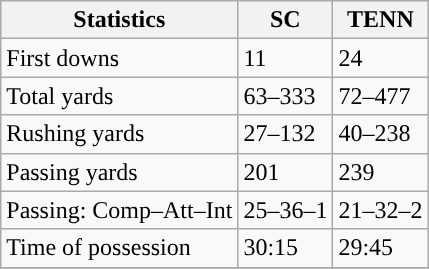<table class="wikitable" style="float: left;">
<tr>
<th>Statistics</th>
<th>SC</th>
<th>TENN</th>
</tr>
<tr>
<td>First downs</td>
<td>11</td>
<td>24</td>
</tr>
<tr>
<td>Total yards</td>
<td>63–333</td>
<td>72–477</td>
</tr>
<tr>
<td>Rushing yards</td>
<td>27–132</td>
<td>40–238</td>
</tr>
<tr>
<td>Passing yards</td>
<td>201</td>
<td>239</td>
</tr>
<tr>
<td>Passing: Comp–Att–Int</td>
<td>25–36–1</td>
<td>21–32–2</td>
</tr>
<tr>
<td>Time of possession</td>
<td>30:15</td>
<td>29:45</td>
</tr>
<tr>
</tr>
</table>
